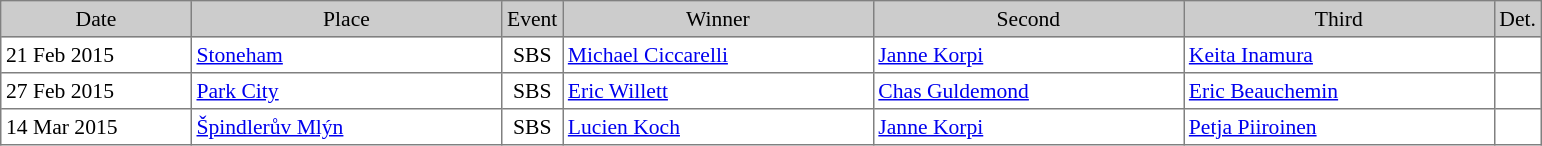<table cellpadding="3" cellspacing="0" border="1" style="background:#ffffff; font-size:90%; border:grey solid 1px; border-collapse:collapse;">
<tr style="background:#ccc; text-align:center;">
<td style="width:120px;">Date</td>
<td style="width:200px;">Place</td>
<td style="width:15px;">Event</td>
<td style="width:200px;">Winner</td>
<td style="width:200px;">Second</td>
<td style="width:200px;">Third</td>
<td style="width:15px;">Det.</td>
</tr>
<tr>
<td>21 Feb 2015</td>
<td> <a href='#'>Stoneham</a></td>
<td align=center>SBS</td>
<td> <a href='#'>Michael Ciccarelli</a></td>
<td> <a href='#'>Janne Korpi</a></td>
<td> <a href='#'>Keita Inamura</a></td>
<td></td>
</tr>
<tr>
<td>27 Feb 2015</td>
<td> <a href='#'>Park City</a></td>
<td align=center>SBS</td>
<td> <a href='#'>Eric Willett</a></td>
<td> <a href='#'>Chas Guldemond</a></td>
<td> <a href='#'>Eric Beauchemin</a></td>
<td></td>
</tr>
<tr>
<td>14 Mar 2015</td>
<td> <a href='#'>Špindlerův Mlýn</a></td>
<td align=center>SBS</td>
<td> <a href='#'>Lucien Koch</a></td>
<td> <a href='#'>Janne Korpi</a></td>
<td> <a href='#'>Petja Piiroinen</a></td>
<td></td>
</tr>
</table>
